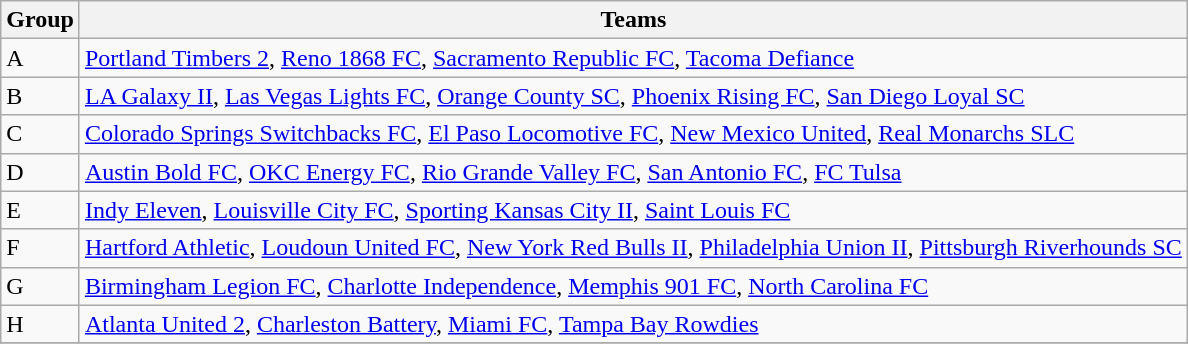<table class="wikitable">
<tr>
<th>Group</th>
<th>Teams</th>
</tr>
<tr>
<td>A</td>
<td><a href='#'>Portland Timbers 2</a>, <a href='#'>Reno 1868 FC</a>, <a href='#'>Sacramento Republic FC</a>, <a href='#'>Tacoma Defiance</a></td>
</tr>
<tr>
<td>B</td>
<td><a href='#'>LA Galaxy II</a>, <a href='#'>Las Vegas Lights FC</a>, <a href='#'>Orange County SC</a>, <a href='#'>Phoenix Rising FC</a>, <a href='#'>San Diego Loyal SC</a></td>
</tr>
<tr>
<td>C</td>
<td><a href='#'>Colorado Springs Switchbacks FC</a>, <a href='#'>El Paso Locomotive FC</a>, <a href='#'>New Mexico United</a>, <a href='#'>Real Monarchs SLC</a></td>
</tr>
<tr>
<td>D</td>
<td><a href='#'>Austin Bold FC</a>, <a href='#'>OKC Energy FC</a>, <a href='#'>Rio Grande Valley FC</a>, <a href='#'>San Antonio FC</a>, <a href='#'>FC Tulsa</a></td>
</tr>
<tr>
<td>E</td>
<td><a href='#'>Indy Eleven</a>, <a href='#'>Louisville City FC</a>, <a href='#'>Sporting Kansas City II</a>, <a href='#'>Saint Louis FC</a></td>
</tr>
<tr>
<td>F</td>
<td><a href='#'>Hartford Athletic</a>, <a href='#'>Loudoun United FC</a>, <a href='#'>New York Red Bulls II</a>, <a href='#'>Philadelphia Union II</a>, <a href='#'>Pittsburgh Riverhounds SC</a></td>
</tr>
<tr>
<td>G</td>
<td><a href='#'>Birmingham Legion FC</a>, <a href='#'>Charlotte Independence</a>, <a href='#'>Memphis 901 FC</a>, <a href='#'>North Carolina FC</a></td>
</tr>
<tr>
<td>H</td>
<td><a href='#'>Atlanta United 2</a>, <a href='#'>Charleston Battery</a>, <a href='#'>Miami FC</a>, <a href='#'>Tampa Bay Rowdies</a></td>
</tr>
<tr>
</tr>
</table>
